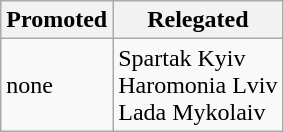<table class="wikitable">
<tr>
<th>Promoted</th>
<th>Relegated</th>
</tr>
<tr>
<td>none</td>
<td>Spartak Kyiv <br>Haromonia Lviv <br>Lada Mykolaiv </td>
</tr>
</table>
